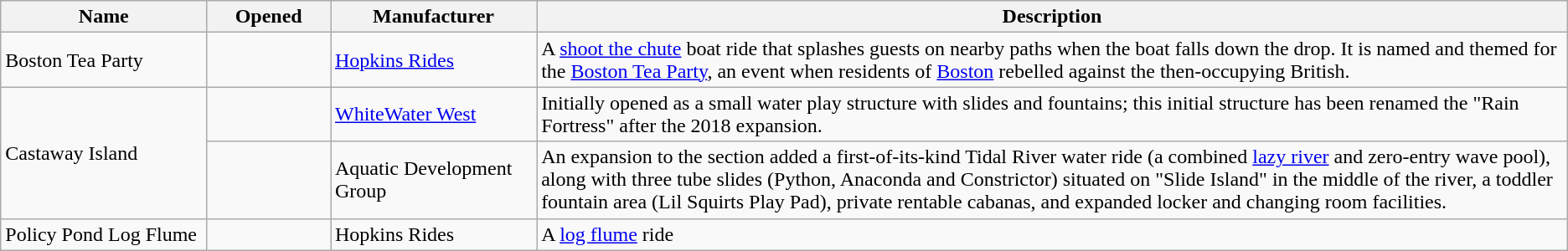<table class="wikitable">
<tr>
<th style="width: 10%;">Name</th>
<th style="width: 6%;">Opened</th>
<th style="width: 10%;">Manufacturer</th>
<th style="width: 50%;">Description</th>
</tr>
<tr>
<td>Boston Tea Party</td>
<td></td>
<td><a href='#'>Hopkins Rides</a></td>
<td>A <a href='#'>shoot the chute</a> boat ride that splashes guests on nearby paths when the boat falls down the drop. It is named and themed for the <a href='#'>Boston Tea Party</a>, an event when residents of <a href='#'>Boston</a> rebelled against the then-occupying British.</td>
</tr>
<tr>
<td rowspan=2>Castaway Island</td>
<td></td>
<td><a href='#'>WhiteWater West</a></td>
<td>Initially opened as a small water play structure with slides and fountains; this initial structure has been renamed the "Rain Fortress" after the 2018 expansion.</td>
</tr>
<tr>
<td></td>
<td>Aquatic Development Group</td>
<td>An expansion to the section added a first-of-its-kind Tidal River water ride (a combined <a href='#'>lazy river</a> and zero-entry wave pool), along with three tube slides (Python, Anaconda and Constrictor) situated on "Slide Island" in the middle of the river, a toddler fountain area (Lil Squirts Play Pad), private rentable cabanas, and expanded locker and changing room facilities.</td>
</tr>
<tr>
<td>Policy Pond Log Flume</td>
<td></td>
<td>Hopkins Rides</td>
<td>A <a href='#'>log flume</a> ride</td>
</tr>
</table>
